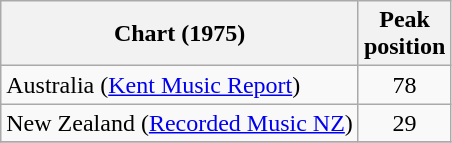<table class="wikitable">
<tr>
<th>Chart (1975)</th>
<th>Peak<br>position</th>
</tr>
<tr>
<td>Australia (<a href='#'>Kent Music Report</a>)</td>
<td align="center">78</td>
</tr>
<tr>
<td>New Zealand (<a href='#'>Recorded Music NZ</a>)</td>
<td align="center">29</td>
</tr>
<tr>
</tr>
</table>
